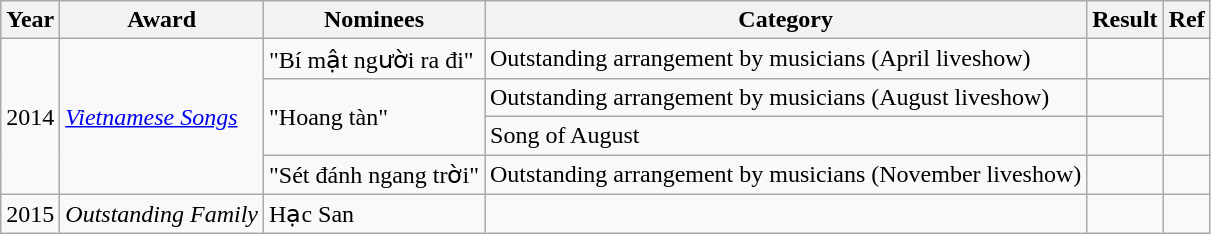<table class="wikitable">
<tr>
<th>Year</th>
<th>Award</th>
<th>Nominees</th>
<th>Category</th>
<th>Result</th>
<th>Ref</th>
</tr>
<tr>
<td rowspan="4">2014</td>
<td rowspan="4"><em><a href='#'>Vietnamese Songs</a></em></td>
<td>"Bí mật người ra đi"</td>
<td>Outstanding arrangement by musicians (April liveshow)</td>
<td></td>
<td></td>
</tr>
<tr>
<td rowspan="2">"Hoang tàn"</td>
<td>Outstanding arrangement by musicians (August liveshow)</td>
<td></td>
<td rowspan="2"></td>
</tr>
<tr>
<td>Song of August</td>
<td></td>
</tr>
<tr>
<td>"Sét đánh ngang trời"</td>
<td>Outstanding arrangement by musicians (November liveshow)</td>
<td></td>
<td></td>
</tr>
<tr>
<td>2015</td>
<td><em>Outstanding Family</em></td>
<td>Hạc San</td>
<td></td>
<td></td>
<td></td>
</tr>
</table>
